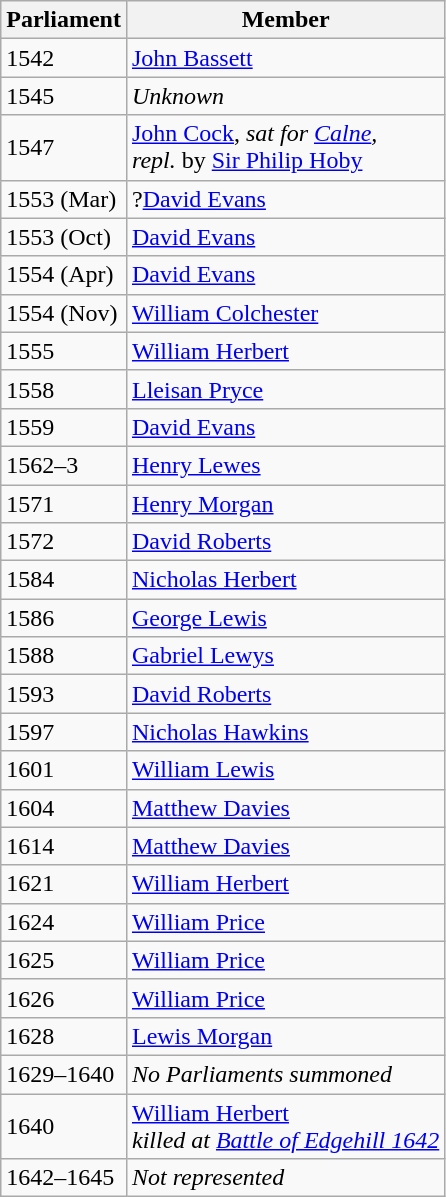<table class="wikitable">
<tr>
<th>Parliament</th>
<th>Member</th>
</tr>
<tr>
<td>1542</td>
<td><a href='#'>John Bassett</a></td>
</tr>
<tr>
<td>1545</td>
<td><em>Unknown</em></td>
</tr>
<tr>
<td>1547</td>
<td><a href='#'>John Cock</a>, <em>sat for <a href='#'>Calne</a>, <br> repl.</em> by <a href='#'>Sir Philip Hoby</a></td>
</tr>
<tr>
<td>1553 (Mar)</td>
<td>?<a href='#'>David Evans</a></td>
</tr>
<tr>
<td>1553 (Oct)</td>
<td><a href='#'>David Evans</a></td>
</tr>
<tr>
<td>1554 (Apr)</td>
<td><a href='#'>David Evans</a></td>
</tr>
<tr>
<td>1554 (Nov)</td>
<td><a href='#'>William Colchester</a></td>
</tr>
<tr>
<td>1555</td>
<td><a href='#'>William Herbert</a></td>
</tr>
<tr>
<td>1558</td>
<td><a href='#'>Lleisan Pryce</a></td>
</tr>
<tr>
<td>1559</td>
<td><a href='#'>David Evans</a></td>
</tr>
<tr>
<td>1562–3</td>
<td><a href='#'>Henry Lewes</a></td>
</tr>
<tr>
<td>1571</td>
<td><a href='#'>Henry Morgan</a></td>
</tr>
<tr>
<td>1572</td>
<td><a href='#'>David Roberts</a></td>
</tr>
<tr>
<td>1584</td>
<td><a href='#'>Nicholas Herbert</a></td>
</tr>
<tr>
<td>1586</td>
<td><a href='#'>George Lewis</a></td>
</tr>
<tr>
<td>1588</td>
<td><a href='#'>Gabriel Lewys</a></td>
</tr>
<tr>
<td>1593</td>
<td><a href='#'>David Roberts</a></td>
</tr>
<tr>
<td>1597</td>
<td><a href='#'>Nicholas Hawkins</a></td>
</tr>
<tr>
<td>1601</td>
<td><a href='#'>William Lewis</a></td>
</tr>
<tr>
<td>1604</td>
<td><a href='#'>Matthew Davies</a></td>
</tr>
<tr>
<td>1614</td>
<td><a href='#'>Matthew Davies</a></td>
</tr>
<tr>
<td>1621</td>
<td><a href='#'>William Herbert</a></td>
</tr>
<tr>
<td>1624</td>
<td><a href='#'>William Price</a></td>
</tr>
<tr>
<td>1625</td>
<td><a href='#'>William Price</a></td>
</tr>
<tr>
<td>1626</td>
<td><a href='#'>William Price</a></td>
</tr>
<tr>
<td>1628</td>
<td><a href='#'>Lewis Morgan</a></td>
</tr>
<tr>
<td>1629–1640</td>
<td><em>No Parliaments summoned</em></td>
</tr>
<tr>
<td>1640</td>
<td><a href='#'>William Herbert</a> <br> <em>killed at <a href='#'>Battle of Edgehill 1642</a></em></td>
</tr>
<tr>
<td>1642–1645</td>
<td><em>Not represented</em></td>
</tr>
</table>
